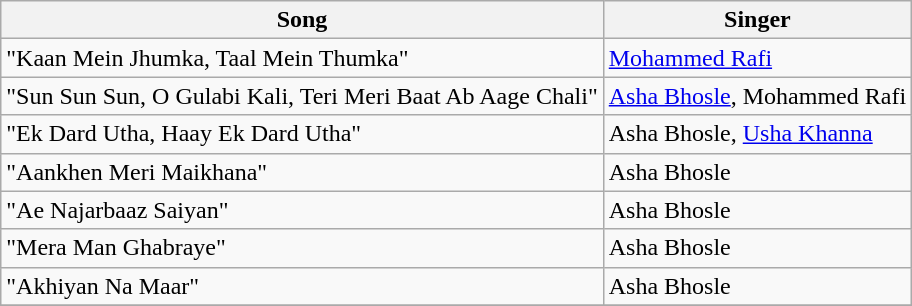<table class=wikitable>
<tr>
<th>Song</th>
<th>Singer</th>
</tr>
<tr>
<td>"Kaan Mein Jhumka, Taal Mein Thumka"</td>
<td><a href='#'>Mohammed Rafi</a></td>
</tr>
<tr>
<td>"Sun Sun Sun, O Gulabi Kali, Teri Meri Baat Ab Aage Chali"</td>
<td><a href='#'>Asha Bhosle</a>, Mohammed Rafi</td>
</tr>
<tr>
<td>"Ek Dard Utha, Haay Ek Dard Utha"</td>
<td>Asha Bhosle, <a href='#'>Usha Khanna</a></td>
</tr>
<tr>
<td>"Aankhen Meri Maikhana"</td>
<td>Asha Bhosle</td>
</tr>
<tr>
<td>"Ae Najarbaaz Saiyan"</td>
<td>Asha Bhosle</td>
</tr>
<tr>
<td>"Mera Man Ghabraye"</td>
<td>Asha Bhosle</td>
</tr>
<tr>
<td>"Akhiyan Na Maar"</td>
<td>Asha Bhosle</td>
</tr>
<tr>
</tr>
</table>
